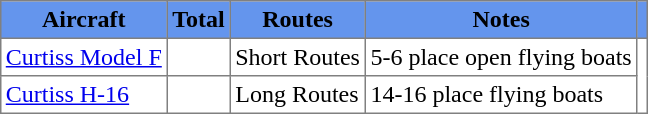<table class="toccolours sortable" border="1" cellpadding="3" style="border-collapse:collapse;margin:1em auto;">
<tr bgcolor=#6495ED>
<th>Aircraft</th>
<th>Total</th>
<th>Routes</th>
<th>Notes</th>
<th></th>
</tr>
<tr>
<td><a href='#'>Curtiss Model F</a></td>
<td></td>
<td>Short Routes</td>
<td>5-6 place open flying boats</td>
</tr>
<tr>
<td><a href='#'>Curtiss H-16</a></td>
<td></td>
<td>Long Routes</td>
<td>14-16 place flying boats</td>
</tr>
</table>
